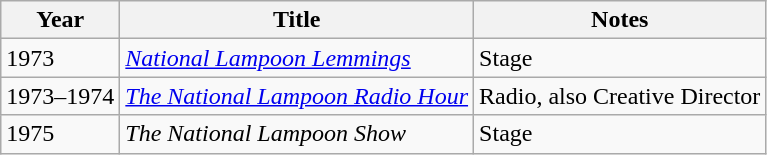<table class="wikitable sortable">
<tr>
<th>Year</th>
<th>Title</th>
<th>Notes</th>
</tr>
<tr>
<td>1973</td>
<td><em><a href='#'>National Lampoon Lemmings</a></em></td>
<td>Stage</td>
</tr>
<tr>
<td>1973–1974</td>
<td><em><a href='#'>The National Lampoon Radio Hour</a></em></td>
<td>Radio, also Creative Director</td>
</tr>
<tr>
<td>1975</td>
<td><em>The National Lampoon Show</em></td>
<td>Stage</td>
</tr>
</table>
